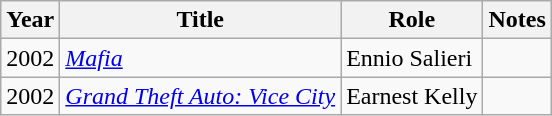<table class="wikitable sortable">
<tr>
<th>Year</th>
<th>Title</th>
<th>Role</th>
<th>Notes</th>
</tr>
<tr>
<td>2002</td>
<td><em><a href='#'>Mafia</a></em></td>
<td>Ennio Salieri</td>
<td></td>
</tr>
<tr>
<td>2002</td>
<td><em><a href='#'>Grand Theft Auto: Vice City</a></em></td>
<td>Earnest Kelly</td>
<td></td>
</tr>
</table>
